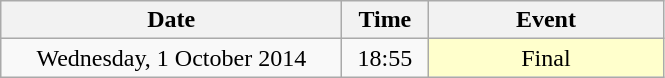<table class = "wikitable" style="text-align:center;">
<tr>
<th width=220>Date</th>
<th width=50>Time</th>
<th width=150>Event</th>
</tr>
<tr>
<td>Wednesday, 1 October 2014</td>
<td>18:55</td>
<td bgcolor=ffffcc>Final</td>
</tr>
</table>
